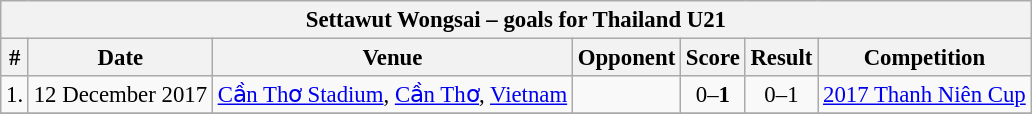<table class="wikitable" style="font-size:95%;">
<tr>
<th colspan="8"><strong>Settawut Wongsai – goals for Thailand U21</strong></th>
</tr>
<tr>
<th>#</th>
<th>Date</th>
<th>Venue</th>
<th>Opponent</th>
<th>Score</th>
<th>Result</th>
<th>Competition</th>
</tr>
<tr>
<td>1.</td>
<td>12 December 2017</td>
<td><a href='#'>Cần Thơ Stadium</a>, <a href='#'>Cần Thơ</a>, <a href='#'>Vietnam</a></td>
<td></td>
<td align=center>0–<strong>1</strong></td>
<td align=center>0–1</td>
<td><a href='#'>2017 Thanh Niên Cup</a></td>
</tr>
<tr>
</tr>
</table>
